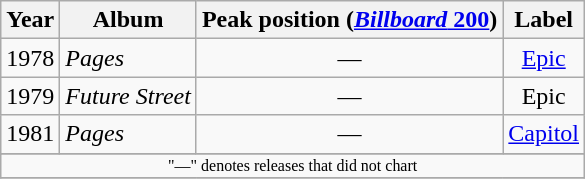<table class="wikitable" style="text-align:center;">
<tr>
<th rowspan="1">Year</th>
<th rowspan="1">Album</th>
<th rowspan="1">Peak position (<a href='#'><em>Billboard</em> 200</a>)</th>
<th rowspan="1">Label</th>
</tr>
<tr>
<td>1978</td>
<td align="left"><em>Pages</em></td>
<td>—</td>
<td><a href='#'>Epic</a></td>
</tr>
<tr>
<td>1979</td>
<td align="left"><em>Future Street</em></td>
<td>—</td>
<td>Epic</td>
</tr>
<tr>
<td>1981</td>
<td align="left"><em>Pages</em></td>
<td>—</td>
<td><a href='#'>Capitol</a></td>
</tr>
<tr>
</tr>
<tr>
<td colspan="20" style="font-size:8pt">"—" denotes releases that did not chart</td>
</tr>
<tr>
</tr>
</table>
